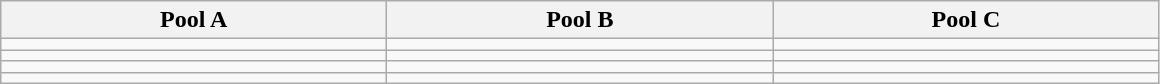<table class="wikitable">
<tr>
<th width=250px>Pool A</th>
<th width=250px>Pool B</th>
<th width=250px>Pool C</th>
</tr>
<tr>
<td></td>
<td></td>
<td></td>
</tr>
<tr>
<td></td>
<td></td>
<td></td>
</tr>
<tr>
<td></td>
<td></td>
<td></td>
</tr>
<tr>
<td></td>
<td></td>
<td></td>
</tr>
</table>
